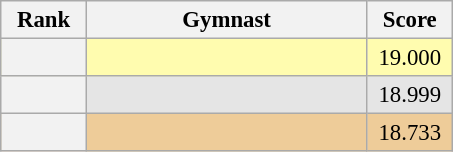<table class="wikitable sortable" style="text-align:center; font-size:95%">
<tr>
<th scope="col" style="width:50px;">Rank</th>
<th scope="col" style="width:180px;">Gymnast</th>
<th scope="col" style="width:50px;">Score</th>
</tr>
<tr style="background:#fffcaf;">
<th scope=row style="text-align:center"></th>
<td style="text-align:left;"></td>
<td>19.000</td>
</tr>
<tr style="background:#e5e5e5;">
<th scope=row style="text-align:center"></th>
<td style="text-align:left;"></td>
<td>18.999</td>
</tr>
<tr style="background:#ec9;">
<th scope=row style="text-align:center"></th>
<td style="text-align:left;"></td>
<td>18.733</td>
</tr>
</table>
